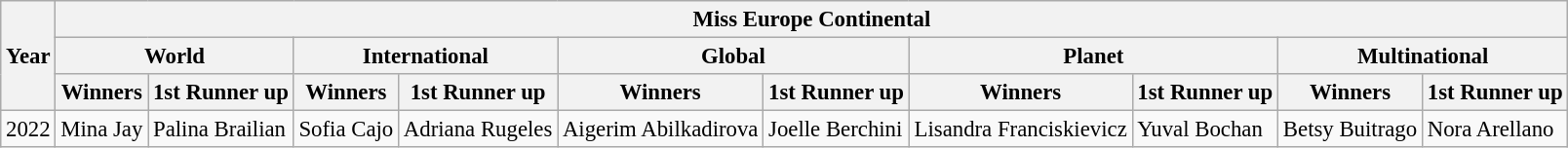<table class="wikitable" style="font-size: 95%;">
<tr>
<th rowspan="3">Year</th>
<th colspan="10">Miss Europe Continental</th>
</tr>
<tr>
<th colspan="2">World</th>
<th colspan="2">International</th>
<th colspan="2">Global</th>
<th colspan="2">Planet</th>
<th colspan="2"><strong>Multinational</strong></th>
</tr>
<tr>
<th>Winners</th>
<th>1st Runner up</th>
<th>Winners</th>
<th>1st Runner up</th>
<th>Winners</th>
<th>1st Runner up</th>
<th>Winners</th>
<th>1st Runner up</th>
<th>Winners</th>
<th>1st Runner up</th>
</tr>
<tr>
<td>2022</td>
<td>Mina Jay<br></td>
<td>Palina Brailian<br></td>
<td>Sofia Cajo<br></td>
<td>Adriana Rugeles<br></td>
<td>Aigerim Abilkadirova<br></td>
<td>Joelle Berchini<br></td>
<td>Lisandra Franciskievicz<br></td>
<td>Yuval Bochan<br></td>
<td>Betsy Buitrago<br></td>
<td>Nora Arellano<br></td>
</tr>
</table>
